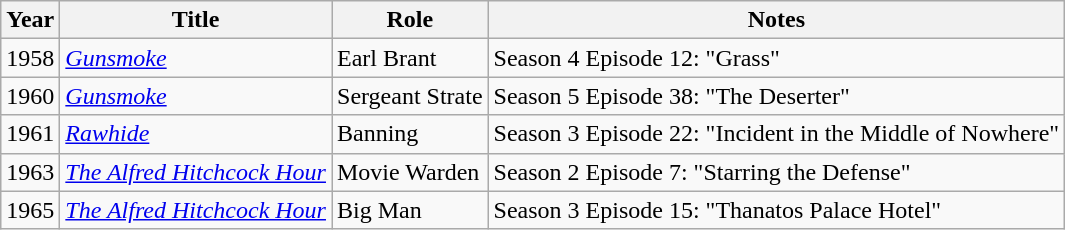<table class="wikitable">
<tr>
<th>Year</th>
<th>Title</th>
<th>Role</th>
<th>Notes</th>
</tr>
<tr>
<td>1958</td>
<td><em><a href='#'>Gunsmoke</a></em></td>
<td>Earl Brant</td>
<td>Season 4 Episode 12: "Grass"</td>
</tr>
<tr>
<td>1960</td>
<td><em><a href='#'>Gunsmoke</a></em></td>
<td>Sergeant Strate</td>
<td>Season 5 Episode 38: "The Deserter"</td>
</tr>
<tr>
<td>1961</td>
<td><em><a href='#'>Rawhide</a></em></td>
<td>Banning</td>
<td>Season 3 Episode 22: "Incident in the Middle of Nowhere"</td>
</tr>
<tr>
<td>1963</td>
<td><em><a href='#'>The Alfred Hitchcock Hour</a></em></td>
<td>Movie Warden</td>
<td>Season 2 Episode 7: "Starring the Defense"</td>
</tr>
<tr>
<td>1965</td>
<td><em><a href='#'>The Alfred Hitchcock Hour</a></em></td>
<td>Big Man</td>
<td>Season 3 Episode 15: "Thanatos Palace Hotel"</td>
</tr>
</table>
